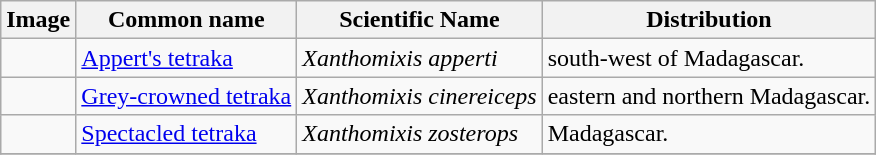<table class="wikitable">
<tr>
<th>Image</th>
<th>Common name</th>
<th>Scientific Name</th>
<th>Distribution</th>
</tr>
<tr>
<td></td>
<td><a href='#'>Appert's tetraka</a></td>
<td><em>Xanthomixis apperti</em></td>
<td>south-west of Madagascar.</td>
</tr>
<tr>
<td></td>
<td><a href='#'>Grey-crowned tetraka</a></td>
<td><em>Xanthomixis cinereiceps</em></td>
<td>eastern and northern Madagascar.</td>
</tr>
<tr>
<td></td>
<td><a href='#'>Spectacled tetraka</a></td>
<td><em>Xanthomixis zosterops</em></td>
<td>Madagascar.</td>
</tr>
<tr>
</tr>
</table>
